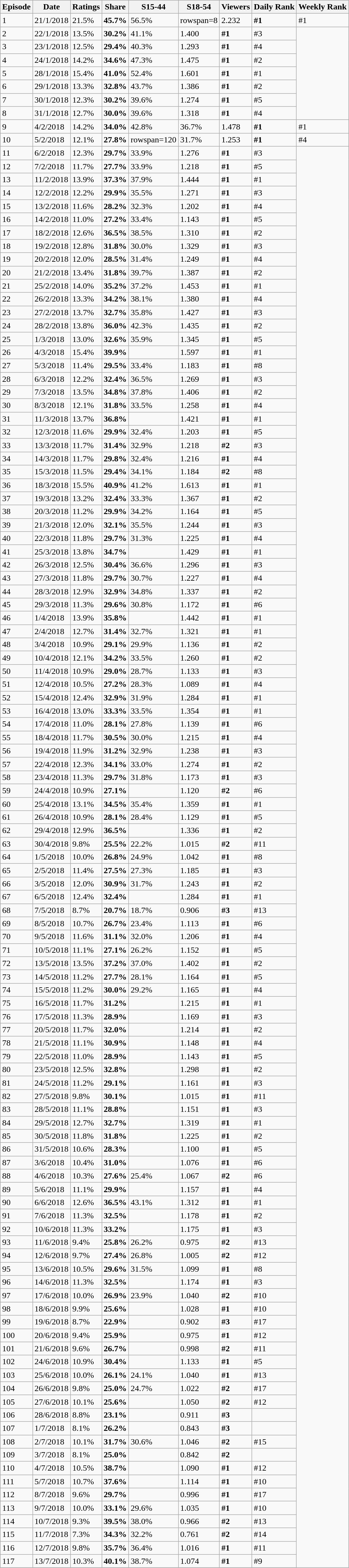<table class="wikitable sortable">
<tr>
<th>Episode</th>
<th>Date</th>
<th>Ratings</th>
<th><strong>Share</strong></th>
<th>S15-44</th>
<th>S18-54</th>
<th>Viewers<br><small></small></th>
<th><strong>Daily Rank</strong></th>
<th>Weekly Rank</th>
</tr>
<tr>
<td>1</td>
<td>21/1/2018</td>
<td>21.5%</td>
<td><strong>45.7%</strong></td>
<td>56.5%</td>
<td>rowspan=8 </td>
<td>2.232</td>
<td><strong>#1</strong></td>
<td>#1</td>
</tr>
<tr>
<td>2</td>
<td>22/1/2018</td>
<td>13.5%</td>
<td><strong>30.2%</strong></td>
<td>41.1%</td>
<td>1.400</td>
<td><strong>#1</strong></td>
<td>#3</td>
</tr>
<tr>
<td>3</td>
<td>23/1/2018</td>
<td>12.5%</td>
<td><strong>29.4%</strong></td>
<td>40.3%</td>
<td>1.293</td>
<td><strong>#1</strong></td>
<td>#4</td>
</tr>
<tr>
<td>4</td>
<td>24/1/2018</td>
<td>14.2%</td>
<td><strong>34.6%</strong></td>
<td>47.3%</td>
<td>1.475</td>
<td><strong>#1</strong></td>
<td>#2</td>
</tr>
<tr>
<td>5</td>
<td>28/1/2018</td>
<td>15.4%</td>
<td><strong>41.0%</strong></td>
<td>52.4%</td>
<td>1.601</td>
<td><strong>#1</strong></td>
<td>#1</td>
</tr>
<tr>
<td>6</td>
<td>29/1/2018</td>
<td>13.3%</td>
<td><strong>32.8%</strong></td>
<td>43.7%</td>
<td>1.386</td>
<td><strong>#1</strong></td>
<td>#2</td>
</tr>
<tr>
<td>7</td>
<td>30/1/2018</td>
<td>12.3%</td>
<td><strong>30.2%</strong></td>
<td>39.6%</td>
<td>1.274</td>
<td><strong>#1</strong></td>
<td>#5</td>
</tr>
<tr>
<td>8</td>
<td>31/1/2018</td>
<td>12.7%</td>
<td><strong>30.0%</strong></td>
<td>39.6%</td>
<td>1.318</td>
<td><strong>#1</strong></td>
<td>#4</td>
</tr>
<tr>
<td>9</td>
<td>4/2/2018</td>
<td>14.2%</td>
<td><strong>34.0%</strong></td>
<td>42.8%</td>
<td>36.7%</td>
<td>1.478</td>
<td><strong>#1</strong></td>
<td>#1</td>
</tr>
<tr>
<td>10</td>
<td>5/2/2018</td>
<td>12.1%</td>
<td><strong>27.8%</strong></td>
<td>rowspan=120 </td>
<td>31.7%</td>
<td>1.253</td>
<td><strong>#1</strong></td>
<td>#4</td>
</tr>
<tr>
<td>11</td>
<td>6/2/2018</td>
<td>12.3%</td>
<td><strong>29.7%</strong></td>
<td>33.9%</td>
<td>1.276</td>
<td><strong>#1</strong></td>
<td>#3</td>
</tr>
<tr>
<td>12</td>
<td>7/2/2018</td>
<td>11.7%</td>
<td><strong>27.7%</strong></td>
<td>33.9%</td>
<td>1.218</td>
<td><strong>#1</strong></td>
<td>#5</td>
</tr>
<tr>
<td>13</td>
<td>11/2/2018</td>
<td>13.9%</td>
<td><strong>37.3%</strong></td>
<td>37.9%</td>
<td>1.444</td>
<td><strong>#1</strong></td>
<td>#1</td>
</tr>
<tr>
<td>14</td>
<td>12/2/2018</td>
<td>12.2%</td>
<td><strong>29.9%</strong></td>
<td>35.5%</td>
<td>1.271</td>
<td><strong>#1</strong></td>
<td>#3</td>
</tr>
<tr>
<td>15</td>
<td>13/2/2018</td>
<td>11.6%</td>
<td><strong>28.2%</strong></td>
<td>32.3%</td>
<td>1.202</td>
<td><strong>#1</strong></td>
<td>#4</td>
</tr>
<tr>
<td>16</td>
<td>14/2/2018</td>
<td>11.0%</td>
<td><strong>27.2%</strong></td>
<td>33.4%</td>
<td>1.143</td>
<td><strong>#1</strong></td>
<td>#5</td>
</tr>
<tr>
<td>17</td>
<td>18/2/2018</td>
<td>12.6%</td>
<td><strong>36.5%</strong></td>
<td>38.5%</td>
<td>1.310</td>
<td><strong>#1</strong></td>
<td>#2</td>
</tr>
<tr>
<td>18</td>
<td>19/2/2018</td>
<td>12.8%</td>
<td><strong>31.8%</strong></td>
<td>30.0%</td>
<td>1.329</td>
<td><strong>#1</strong></td>
<td>#3</td>
</tr>
<tr>
<td>19</td>
<td>20/2/2018</td>
<td>12.0%</td>
<td><strong>28.5%</strong></td>
<td>31.4%</td>
<td>1.249</td>
<td><strong>#1</strong></td>
<td>#4</td>
</tr>
<tr>
<td>20</td>
<td>21/2/2018</td>
<td>13.4%</td>
<td><strong>31.8%</strong></td>
<td>39.7%</td>
<td>1.387</td>
<td><strong>#1</strong></td>
<td>#2</td>
</tr>
<tr>
<td>21</td>
<td>25/2/2018</td>
<td>14.0%</td>
<td><strong>35.2%</strong></td>
<td>37.2%</td>
<td>1.453</td>
<td><strong>#1</strong></td>
<td>#1</td>
</tr>
<tr>
<td>22</td>
<td>26/2/2018</td>
<td>13.3%</td>
<td><strong>34.2%</strong></td>
<td>38.1%</td>
<td>1.380</td>
<td><strong>#1</strong></td>
<td>#4</td>
</tr>
<tr>
<td>23</td>
<td>27/2/2018</td>
<td>13.7%</td>
<td><strong>32.7%</strong></td>
<td>35.8%</td>
<td>1.427</td>
<td><strong>#1</strong></td>
<td>#3</td>
</tr>
<tr>
<td>24</td>
<td>28/2/2018</td>
<td>13.8%</td>
<td><strong>36.0%</strong></td>
<td>42.3%</td>
<td>1.435</td>
<td><strong>#1</strong></td>
<td>#2</td>
</tr>
<tr>
<td>25</td>
<td>1/3/2018</td>
<td>13.0%</td>
<td><strong>32.6%</strong></td>
<td>35.9%</td>
<td>1.345</td>
<td><strong>#1</strong></td>
<td>#5</td>
</tr>
<tr>
<td>26</td>
<td>4/3/2018</td>
<td>15.4%</td>
<td><strong>39.9%</strong></td>
<td></td>
<td>1.597</td>
<td><strong>#1</strong></td>
<td>#1</td>
</tr>
<tr>
<td>27</td>
<td>5/3/2018</td>
<td>11.4%</td>
<td><strong>29.5%</strong></td>
<td>33.4%</td>
<td>1.183</td>
<td><strong>#1</strong></td>
<td>#8</td>
</tr>
<tr>
<td>28</td>
<td>6/3/2018</td>
<td>12.2%</td>
<td><strong>32.4%</strong></td>
<td>36.5%</td>
<td>1.269</td>
<td><strong>#1</strong></td>
<td>#3</td>
</tr>
<tr>
<td>29</td>
<td>7/3/2018</td>
<td>13.5%</td>
<td><strong>34.8%</strong></td>
<td>37.8%</td>
<td>1.406</td>
<td><strong>#1</strong></td>
<td>#2</td>
</tr>
<tr>
<td>30</td>
<td>8/3/2018</td>
<td>12.1%</td>
<td><strong>31.8%</strong></td>
<td>33.5%</td>
<td>1.258</td>
<td><strong>#1</strong></td>
<td>#4</td>
</tr>
<tr>
<td>31</td>
<td>11/3/2018</td>
<td>13.7%</td>
<td><strong>36.8%</strong></td>
<td></td>
<td>1.421</td>
<td><strong>#1</strong></td>
<td>#1</td>
</tr>
<tr>
<td>32</td>
<td>12/3/2018</td>
<td>11.6%</td>
<td><strong>29.9%</strong></td>
<td>32.4%</td>
<td>1.203</td>
<td><strong>#1</strong></td>
<td>#5</td>
</tr>
<tr>
<td>33</td>
<td>13/3/2018</td>
<td>11.7%</td>
<td><strong>31.4%</strong></td>
<td>32.9%</td>
<td>1.218</td>
<td><strong>#2</strong></td>
<td>#3</td>
</tr>
<tr>
<td>34</td>
<td>14/3/2018</td>
<td>11.7%</td>
<td><strong>29.8%</strong></td>
<td>32.4%</td>
<td>1.216</td>
<td><strong>#1</strong></td>
<td>#4</td>
</tr>
<tr>
<td>35</td>
<td>15/3/2018</td>
<td>11.5%</td>
<td><strong>29.4%</strong></td>
<td>34.1%</td>
<td>1.184</td>
<td><strong>#2</strong></td>
<td>#8</td>
</tr>
<tr>
<td>36</td>
<td>18/3/2018</td>
<td>15.5%</td>
<td><strong>40.9%</strong></td>
<td>41.2%</td>
<td>1.613</td>
<td><strong>#1</strong></td>
<td>#1</td>
</tr>
<tr>
<td>37</td>
<td>19/3/2018</td>
<td>13.2%</td>
<td><strong>32.4%</strong></td>
<td>33.3%</td>
<td>1.367</td>
<td><strong>#1</strong></td>
<td>#2</td>
</tr>
<tr>
<td>38</td>
<td>20/3/2018</td>
<td>11.2%</td>
<td><strong>29.9%</strong></td>
<td>34.2%</td>
<td>1.164</td>
<td><strong>#1</strong></td>
<td>#5</td>
</tr>
<tr>
<td>39</td>
<td>21/3/2018</td>
<td>12.0%</td>
<td><strong>32.1%</strong></td>
<td>35.5%</td>
<td>1.244</td>
<td><strong>#1</strong></td>
<td>#3</td>
</tr>
<tr>
<td>40</td>
<td>22/3/2018</td>
<td>11.8%</td>
<td><strong>29.7%</strong></td>
<td>31.3%</td>
<td>1.225</td>
<td><strong>#1</strong></td>
<td>#4</td>
</tr>
<tr>
<td>41</td>
<td>25/3/2018</td>
<td>13.8%</td>
<td><strong>34.7%</strong></td>
<td></td>
<td>1.429</td>
<td><strong>#1</strong></td>
<td>#1</td>
</tr>
<tr>
<td>42</td>
<td>26/3/2018</td>
<td>12.5%</td>
<td><strong>30.4%</strong></td>
<td>36.6%</td>
<td>1.296</td>
<td><strong>#1</strong></td>
<td>#3</td>
</tr>
<tr>
<td>43</td>
<td>27/3/2018</td>
<td>11.8%</td>
<td><strong>29.7%</strong></td>
<td>30.7%</td>
<td>1.227</td>
<td><strong>#1</strong></td>
<td>#4</td>
</tr>
<tr>
<td>44</td>
<td>28/3/2018</td>
<td>12.9%</td>
<td><strong>32.9%</strong></td>
<td>34.8%</td>
<td>1.337</td>
<td><strong>#1</strong></td>
<td>#2</td>
</tr>
<tr>
<td>45</td>
<td>29/3/2018</td>
<td>11.3%</td>
<td><strong>29.6%</strong></td>
<td>30.8%</td>
<td>1.172</td>
<td><strong>#1</strong></td>
<td>#6</td>
</tr>
<tr>
<td>46</td>
<td>1/4/2018</td>
<td>13.9%</td>
<td><strong>35.8%</strong></td>
<td></td>
<td>1.442</td>
<td><strong>#1</strong></td>
<td>#1</td>
</tr>
<tr>
<td>47</td>
<td>2/4/2018</td>
<td>12.7%</td>
<td><strong>31.4%</strong></td>
<td>32.7%</td>
<td>1.321</td>
<td><strong>#1</strong></td>
<td>#1</td>
</tr>
<tr>
<td>48</td>
<td>3/4/2018</td>
<td>10.9%</td>
<td><strong>29.1%</strong></td>
<td>29.9%</td>
<td>1.136</td>
<td><strong>#1</strong></td>
<td>#2</td>
</tr>
<tr>
<td>49</td>
<td>10/4/2018</td>
<td>12.1%</td>
<td><strong>34.2%</strong></td>
<td>33.5%</td>
<td>1.260</td>
<td><strong>#1</strong></td>
<td>#2</td>
</tr>
<tr>
<td>50</td>
<td>11/4/2018</td>
<td>10.9%</td>
<td><strong>29.0%</strong></td>
<td>28.7%</td>
<td>1.133</td>
<td><strong>#1</strong></td>
<td>#3</td>
</tr>
<tr>
<td>51</td>
<td>12/4/2018</td>
<td>10.5%</td>
<td><strong>27.2%</strong></td>
<td>28.3%</td>
<td>1.089</td>
<td><strong>#1</strong></td>
<td>#4</td>
</tr>
<tr>
<td>52</td>
<td>15/4/2018</td>
<td>12.4%</td>
<td><strong>32.9%</strong></td>
<td>31.9%</td>
<td>1.284</td>
<td><strong>#1</strong></td>
<td>#1</td>
</tr>
<tr>
<td>53</td>
<td>16/4/2018</td>
<td>13.0%</td>
<td><strong>33.3%</strong></td>
<td>33.5%</td>
<td>1.354</td>
<td><strong>#1</strong></td>
<td>#1</td>
</tr>
<tr>
<td>54</td>
<td>17/4/2018</td>
<td>11.0%</td>
<td><strong>28.1%</strong></td>
<td>27.8%</td>
<td>1.139</td>
<td><strong>#1</strong></td>
<td>#6</td>
</tr>
<tr>
<td>55</td>
<td>18/4/2018</td>
<td>11.7%</td>
<td><strong>30.5%</strong></td>
<td>30.0%</td>
<td>1.215</td>
<td><strong>#1</strong></td>
<td>#4</td>
</tr>
<tr>
<td>56</td>
<td>19/4/2018</td>
<td>11.9%</td>
<td><strong>31.2%</strong></td>
<td>32.9%</td>
<td>1.238</td>
<td><strong>#1</strong></td>
<td>#3</td>
</tr>
<tr>
<td>57</td>
<td>22/4/2018</td>
<td>12.3%</td>
<td><strong>34.1%</strong></td>
<td>33.0%</td>
<td>1.274</td>
<td><strong>#1</strong></td>
<td>#2</td>
</tr>
<tr>
<td>58</td>
<td>23/4/2018</td>
<td>11.3%</td>
<td><strong>29.7%</strong></td>
<td>31.8%</td>
<td>1.173</td>
<td><strong>#1</strong></td>
<td>#3</td>
</tr>
<tr>
<td>59</td>
<td>24/4/2018</td>
<td>10.9%</td>
<td><strong>27.1%</strong></td>
<td></td>
<td>1.120</td>
<td><strong>#2</strong></td>
<td>#6</td>
</tr>
<tr>
<td>60</td>
<td>25/4/2018</td>
<td>13.1%</td>
<td><strong>34.5%</strong></td>
<td>35.4%</td>
<td>1.359</td>
<td><strong>#1</strong></td>
<td>#1</td>
</tr>
<tr>
<td>61</td>
<td>26/4/2018</td>
<td>10.9%</td>
<td><strong>28.1%</strong></td>
<td>28.4%</td>
<td>1.129</td>
<td><strong>#1</strong></td>
<td>#5</td>
</tr>
<tr>
<td>62</td>
<td>29/4/2018</td>
<td>12.9%</td>
<td><strong>36.5%</strong></td>
<td></td>
<td>1.336</td>
<td><strong>#1</strong></td>
<td>#2</td>
</tr>
<tr>
<td>63</td>
<td>30/4/2018</td>
<td>9.8%</td>
<td><strong>25.5%</strong></td>
<td>22.2%</td>
<td>1.015</td>
<td><strong>#2</strong></td>
<td>#11</td>
</tr>
<tr>
<td>64</td>
<td>1/5/2018</td>
<td>10.0%</td>
<td><strong>26.8%</strong></td>
<td>24.9%</td>
<td>1.042</td>
<td><strong>#1</strong></td>
<td>#8</td>
</tr>
<tr>
<td>65</td>
<td>2/5/2018</td>
<td>11.4%</td>
<td><strong>27.5%</strong></td>
<td>27.3%</td>
<td>1.185</td>
<td><strong>#1</strong></td>
<td>#3</td>
</tr>
<tr>
<td>66</td>
<td>3/5/2018</td>
<td>12.0%</td>
<td><strong>30.9%</strong></td>
<td>31.7%</td>
<td>1.243</td>
<td><strong>#1</strong></td>
<td>#2</td>
</tr>
<tr>
<td>67</td>
<td>6/5/2018</td>
<td>12.4%</td>
<td><strong>32.4%</strong></td>
<td></td>
<td>1.284</td>
<td><strong>#1</strong></td>
<td>#1</td>
</tr>
<tr>
<td>68</td>
<td>7/5/2018</td>
<td>8.7%</td>
<td><strong>20.7%</strong></td>
<td>18.7%</td>
<td>0.906</td>
<td><strong>#3</strong></td>
<td>#13</td>
</tr>
<tr>
<td>69</td>
<td>8/5/2018</td>
<td>10.7%</td>
<td><strong>26.7%</strong></td>
<td>23.4%</td>
<td>1.113</td>
<td><strong>#1</strong></td>
<td>#6</td>
</tr>
<tr>
<td>70</td>
<td>9/5/2018</td>
<td>11.6%</td>
<td><strong>31.1%</strong></td>
<td>32.0%</td>
<td>1.206</td>
<td><strong>#1</strong></td>
<td>#4</td>
</tr>
<tr>
<td>71</td>
<td>10/5/2018</td>
<td>11.1%</td>
<td><strong>27.1%</strong></td>
<td>26.2%</td>
<td>1.152</td>
<td><strong>#1</strong></td>
<td>#5</td>
</tr>
<tr>
<td>72</td>
<td>13/5/2018</td>
<td>13.5%</td>
<td><strong>37.2%</strong></td>
<td>37.0%</td>
<td>1.402</td>
<td><strong>#1</strong></td>
<td>#2</td>
</tr>
<tr>
<td>73</td>
<td>14/5/2018</td>
<td>11.2%</td>
<td><strong>27.7%</strong></td>
<td>28.1%</td>
<td>1.164</td>
<td><strong>#1</strong></td>
<td>#5</td>
</tr>
<tr>
<td>74</td>
<td>15/5/2018</td>
<td>11.2%</td>
<td><strong>30.0%</strong></td>
<td>29.2%</td>
<td>1.165</td>
<td><strong>#1</strong></td>
<td>#4</td>
</tr>
<tr>
<td>75</td>
<td>16/5/2018</td>
<td>11.7%</td>
<td><strong>31.2%</strong></td>
<td></td>
<td>1.215</td>
<td><strong>#1</strong></td>
<td>#1</td>
</tr>
<tr>
<td>76</td>
<td>17/5/2018</td>
<td>11.3%</td>
<td><strong>28.9%</strong></td>
<td></td>
<td>1.169</td>
<td><strong>#1</strong></td>
<td>#3</td>
</tr>
<tr>
<td>77</td>
<td>20/5/2018</td>
<td>11.7%</td>
<td><strong>32.0%</strong></td>
<td></td>
<td>1.214</td>
<td><strong>#1</strong></td>
<td>#2</td>
</tr>
<tr>
<td>78</td>
<td>21/5/2018</td>
<td>11.1%</td>
<td><strong>30.9%</strong></td>
<td></td>
<td>1.148</td>
<td><strong>#1</strong></td>
<td>#4</td>
</tr>
<tr>
<td>79</td>
<td>22/5/2018</td>
<td>11.0%</td>
<td><strong>28.9%</strong></td>
<td></td>
<td>1.143</td>
<td><strong>#1</strong></td>
<td>#5</td>
</tr>
<tr>
<td>80</td>
<td>23/5/2018</td>
<td>12.5%</td>
<td><strong>32.8%</strong></td>
<td></td>
<td>1.298</td>
<td><strong>#1</strong></td>
<td>#2</td>
</tr>
<tr>
<td>81</td>
<td>24/5/2018</td>
<td>11.2%</td>
<td><strong>29.1%</strong></td>
<td></td>
<td>1.161</td>
<td><strong>#1</strong></td>
<td>#3</td>
</tr>
<tr>
<td>82</td>
<td>27/5/2018</td>
<td>9.8%</td>
<td><strong>30.1%</strong></td>
<td></td>
<td>1.015</td>
<td><strong>#1</strong></td>
<td>#11</td>
</tr>
<tr>
<td>83</td>
<td>28/5/2018</td>
<td>11.1%</td>
<td><strong>28.8%</strong></td>
<td></td>
<td>1.151</td>
<td><strong>#1</strong></td>
<td>#3</td>
</tr>
<tr>
<td>84</td>
<td>29/5/2018</td>
<td>12.7%</td>
<td><strong>32.7%</strong></td>
<td></td>
<td>1.319</td>
<td><strong>#1</strong></td>
<td>#1</td>
</tr>
<tr>
<td>85</td>
<td>30/5/2018</td>
<td>11.8%</td>
<td><strong>31.8%</strong></td>
<td></td>
<td>1.225</td>
<td><strong>#1</strong></td>
<td>#2</td>
</tr>
<tr>
<td>86</td>
<td>31/5/2018</td>
<td>10.6%</td>
<td><strong>28.3%</strong></td>
<td></td>
<td>1.100</td>
<td><strong>#1</strong></td>
<td>#5</td>
</tr>
<tr>
<td>87</td>
<td>3/6/2018</td>
<td>10.4%</td>
<td><strong>31.0%</strong></td>
<td></td>
<td>1.076</td>
<td><strong>#1</strong></td>
<td>#6</td>
</tr>
<tr>
<td>88</td>
<td>4/6/2018</td>
<td>10.3%</td>
<td><strong>27.6%</strong></td>
<td>25.4%</td>
<td>1.067</td>
<td><strong>#2</strong></td>
<td>#6</td>
</tr>
<tr>
<td>89</td>
<td>5/6/2018</td>
<td>11.1%</td>
<td><strong>29.9%</strong></td>
<td></td>
<td>1.157</td>
<td><strong>#1</strong></td>
<td>#4</td>
</tr>
<tr>
<td>90</td>
<td>6/6/2018</td>
<td>12.6%</td>
<td><strong>36.5%</strong></td>
<td>43.1%</td>
<td>1.312</td>
<td><strong>#1</strong></td>
<td>#1</td>
</tr>
<tr>
<td>91</td>
<td>7/6/2018</td>
<td>11.3%</td>
<td><strong>32.5%</strong></td>
<td></td>
<td>1.178</td>
<td><strong>#1</strong></td>
<td>#2</td>
</tr>
<tr>
<td>92</td>
<td>10/6/2018</td>
<td>11.3%</td>
<td><strong>33.2%</strong></td>
<td></td>
<td>1.175</td>
<td><strong>#1</strong></td>
<td>#3</td>
</tr>
<tr>
<td>93</td>
<td>11/6/2018</td>
<td>9.4%</td>
<td><strong>25.8%</strong></td>
<td>26.2%</td>
<td>0.975</td>
<td><strong>#2</strong></td>
<td>#13</td>
</tr>
<tr>
<td>94</td>
<td>12/6/2018</td>
<td>9.7%</td>
<td><strong>27.4%</strong></td>
<td>26.8%</td>
<td>1.005</td>
<td><strong>#2</strong></td>
<td>#12</td>
</tr>
<tr>
<td>95</td>
<td>13/6/2018</td>
<td>10.5%</td>
<td><strong>29.6%</strong></td>
<td>31.5%</td>
<td>1.099</td>
<td><strong>#1</strong></td>
<td>#8</td>
</tr>
<tr>
<td>96</td>
<td>14/6/2018</td>
<td>11.3%</td>
<td><strong>32.5%</strong></td>
<td></td>
<td>1.174</td>
<td><strong>#1</strong></td>
<td>#3</td>
</tr>
<tr>
<td>97</td>
<td>17/6/2018</td>
<td>10.0%</td>
<td><strong>26.9%</strong></td>
<td>23.9%</td>
<td>1.040</td>
<td><strong>#2</strong></td>
<td>#10</td>
</tr>
<tr>
<td>98</td>
<td>18/6/2018</td>
<td>9.9%</td>
<td><strong>25.6%</strong></td>
<td></td>
<td>1.028</td>
<td><strong>#1</strong></td>
<td>#10</td>
</tr>
<tr>
<td>99</td>
<td>19/6/2018</td>
<td>8.7%</td>
<td><strong>22.9%</strong></td>
<td></td>
<td>0.902</td>
<td><strong>#3</strong></td>
<td>#17</td>
</tr>
<tr>
<td>100</td>
<td>20/6/2018</td>
<td>9.4%</td>
<td><strong>25.9%</strong></td>
<td></td>
<td>0.975</td>
<td><strong>#1</strong></td>
<td>#12</td>
</tr>
<tr>
<td>101</td>
<td>21/6/2018</td>
<td>9.6%</td>
<td><strong>26.7%</strong></td>
<td></td>
<td>0.998</td>
<td><strong>#2</strong></td>
<td>#11</td>
</tr>
<tr>
<td>102</td>
<td>24/6/2018</td>
<td>10.9%</td>
<td><strong>30.4%</strong></td>
<td></td>
<td>1.133</td>
<td><strong>#1</strong></td>
<td>#5</td>
</tr>
<tr>
<td>103</td>
<td>25/6/2018</td>
<td>10.0%</td>
<td><strong>26.1%</strong></td>
<td>24.1%</td>
<td>1.040</td>
<td><strong>#1</strong></td>
<td>#13</td>
</tr>
<tr>
<td>104</td>
<td>26/6/2018</td>
<td>9.8%</td>
<td><strong>25.0%</strong></td>
<td>24.7%</td>
<td>1.022</td>
<td><strong>#2</strong></td>
<td>#17</td>
</tr>
<tr>
<td>105</td>
<td>27/6/2018</td>
<td>10.1%</td>
<td><strong>25.6%</strong></td>
<td></td>
<td>1.050</td>
<td><strong>#2</strong></td>
<td>#12</td>
</tr>
<tr>
<td>106</td>
<td>28/6/2018</td>
<td>8.8%</td>
<td><strong>23.1%</strong></td>
<td></td>
<td>0.911</td>
<td><strong>#3</strong></td>
<td></td>
</tr>
<tr>
<td>107</td>
<td>1/7/2018</td>
<td>8.1%</td>
<td><strong>26.2%</strong></td>
<td></td>
<td>0.843</td>
<td><strong>#3</strong></td>
<td></td>
</tr>
<tr>
<td>108</td>
<td>2/7/2018</td>
<td>10.1%</td>
<td><strong>31.7%</strong></td>
<td>30.6%</td>
<td>1.046</td>
<td><strong>#2</strong></td>
<td>#15</td>
</tr>
<tr>
<td>109</td>
<td>3/7/2018</td>
<td>8.1%</td>
<td><strong>25.0%</strong></td>
<td></td>
<td>0.842</td>
<td><strong>#2</strong></td>
<td></td>
</tr>
<tr>
<td>110</td>
<td>4/7/2018</td>
<td>10.5%</td>
<td><strong>38.7%</strong></td>
<td></td>
<td>1.090</td>
<td><strong>#1</strong></td>
<td>#12</td>
</tr>
<tr>
<td>111</td>
<td>5/7/2018</td>
<td>10.7%</td>
<td><strong>37.6%</strong></td>
<td></td>
<td>1.114</td>
<td><strong>#1</strong></td>
<td>#10</td>
</tr>
<tr>
<td>112</td>
<td>8/7/2018</td>
<td>9.6%</td>
<td><strong>29.7%</strong></td>
<td></td>
<td>0.996</td>
<td><strong>#1</strong></td>
<td>#17</td>
</tr>
<tr>
<td>113</td>
<td>9/7/2018</td>
<td>10.0%</td>
<td><strong>33.1%</strong></td>
<td>29.6%</td>
<td>1.035</td>
<td><strong>#1</strong></td>
<td>#10</td>
</tr>
<tr>
<td>114</td>
<td>10/7/2018</td>
<td>9.3%</td>
<td><strong>39.5%</strong></td>
<td>38.0%</td>
<td>0.966</td>
<td><strong>#2</strong></td>
<td>#13</td>
</tr>
<tr>
<td>115</td>
<td>11/7/2018</td>
<td>7.3%</td>
<td><strong>34.3%</strong></td>
<td>32.2%</td>
<td>0.761</td>
<td><strong>#2</strong></td>
<td>#14</td>
</tr>
<tr>
<td>116</td>
<td>12/7/2018</td>
<td>9.8%</td>
<td><strong>35.7%</strong></td>
<td>36.4%</td>
<td>1.016</td>
<td><strong>#1</strong></td>
<td>#11</td>
</tr>
<tr>
<td>117</td>
<td>13/7/2018</td>
<td>10.3%</td>
<td><strong>40.1%</strong></td>
<td>38.7%</td>
<td>1.074</td>
<td><strong>#1</strong></td>
<td>#9</td>
</tr>
<tr>
</tr>
</table>
